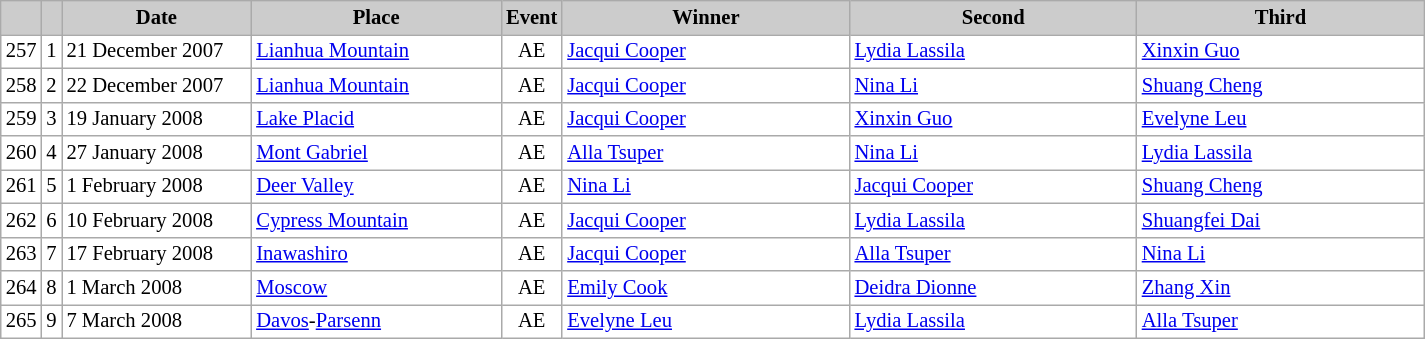<table class="wikitable plainrowheaders" style="background:#fff; font-size:86%; line-height:16px; border:grey solid 1px; border-collapse:collapse;">
<tr style="background:#ccc; text-align:center;">
<th scope="col" style="background:#ccc; width=20 px;"></th>
<th scope="col" style="background:#ccc; width=30 px;"></th>
<th scope="col" style="background:#ccc; width:120px;">Date</th>
<th scope="col" style="background:#ccc; width:160px;">Place</th>
<th scope="col" style="background:#ccc; width:15px;">Event</th>
<th scope="col" style="background:#ccc; width:185px;">Winner</th>
<th scope="col" style="background:#ccc; width:185px;">Second</th>
<th scope="col" style="background:#ccc; width:185px;">Third</th>
</tr>
<tr>
<td align=center>257</td>
<td align=center>1</td>
<td>21 December 2007</td>
<td> <a href='#'>Lianhua Mountain</a></td>
<td align=center>AE</td>
<td> <a href='#'>Jacqui Cooper</a></td>
<td> <a href='#'>Lydia Lassila</a></td>
<td> <a href='#'>Xinxin Guo</a></td>
</tr>
<tr>
<td align=center>258</td>
<td align=center>2</td>
<td>22 December 2007</td>
<td> <a href='#'>Lianhua Mountain</a></td>
<td align=center>AE</td>
<td> <a href='#'>Jacqui Cooper</a></td>
<td> <a href='#'>Nina Li</a></td>
<td> <a href='#'>Shuang Cheng</a></td>
</tr>
<tr>
<td align=center>259</td>
<td align=center>3</td>
<td>19 January 2008</td>
<td> <a href='#'>Lake Placid</a></td>
<td align=center>AE</td>
<td> <a href='#'>Jacqui Cooper</a></td>
<td> <a href='#'>Xinxin Guo</a></td>
<td> <a href='#'>Evelyne Leu</a></td>
</tr>
<tr>
<td align=center>260</td>
<td align=center>4</td>
<td>27 January 2008</td>
<td> <a href='#'>Mont Gabriel</a></td>
<td align=center>AE</td>
<td> <a href='#'>Alla Tsuper</a></td>
<td> <a href='#'>Nina Li</a></td>
<td> <a href='#'>Lydia Lassila</a></td>
</tr>
<tr>
<td align=center>261</td>
<td align=center>5</td>
<td>1 February 2008</td>
<td> <a href='#'>Deer Valley</a></td>
<td align=center>AE</td>
<td> <a href='#'>Nina Li</a></td>
<td> <a href='#'>Jacqui Cooper</a></td>
<td> <a href='#'>Shuang Cheng</a></td>
</tr>
<tr>
<td align=center>262</td>
<td align=center>6</td>
<td>10 February 2008</td>
<td> <a href='#'>Cypress Mountain</a></td>
<td align=center>AE</td>
<td> <a href='#'>Jacqui Cooper</a></td>
<td> <a href='#'>Lydia Lassila</a></td>
<td> <a href='#'>Shuangfei Dai</a></td>
</tr>
<tr>
<td align=center>263</td>
<td align=center>7</td>
<td>17 February 2008</td>
<td> <a href='#'>Inawashiro</a></td>
<td align=center>AE</td>
<td> <a href='#'>Jacqui Cooper</a></td>
<td> <a href='#'>Alla Tsuper</a></td>
<td> <a href='#'>Nina Li</a></td>
</tr>
<tr>
<td align=center>264</td>
<td align=center>8</td>
<td>1 March 2008</td>
<td> <a href='#'>Moscow</a></td>
<td align=center>AE</td>
<td> <a href='#'>Emily Cook</a></td>
<td> <a href='#'>Deidra Dionne</a></td>
<td> <a href='#'>Zhang Xin</a></td>
</tr>
<tr>
<td align=center>265</td>
<td align=center>9</td>
<td>7 March 2008</td>
<td> <a href='#'>Davos</a>-<a href='#'>Parsenn</a></td>
<td align=center>AE</td>
<td> <a href='#'>Evelyne Leu</a></td>
<td> <a href='#'>Lydia Lassila</a></td>
<td> <a href='#'>Alla Tsuper</a></td>
</tr>
</table>
